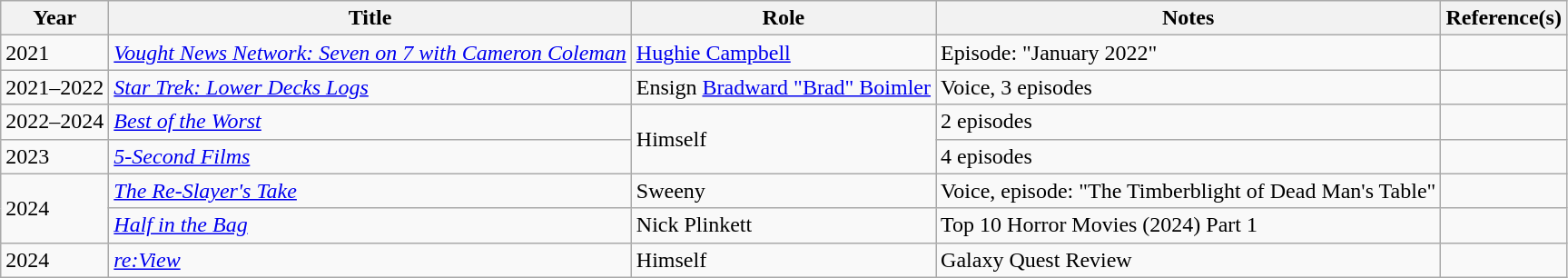<table class="wikitable">
<tr>
<th>Year</th>
<th>Title</th>
<th>Role</th>
<th>Notes</th>
<th scope="col" class="unsortable">Reference(s)</th>
</tr>
<tr>
<td>2021</td>
<td><em><a href='#'>Vought News Network: Seven on 7 with Cameron Coleman</a></em></td>
<td><a href='#'>Hughie Campbell</a></td>
<td>Episode: "January 2022"</td>
<td></td>
</tr>
<tr>
<td>2021–2022</td>
<td><em><a href='#'>Star Trek: Lower Decks Logs</a></em></td>
<td>Ensign <a href='#'>Bradward "Brad" Boimler</a></td>
<td>Voice, 3 episodes</td>
<td></td>
</tr>
<tr>
<td>2022–2024</td>
<td><em><a href='#'>Best of the Worst</a></em></td>
<td rowspan="2">Himself</td>
<td>2 episodes</td>
<td></td>
</tr>
<tr>
<td>2023</td>
<td><em><a href='#'>5-Second Films</a></em></td>
<td>4 episodes</td>
<td></td>
</tr>
<tr>
<td rowspan="2">2024</td>
<td><em><a href='#'>The Re-Slayer's Take</a></em></td>
<td>Sweeny</td>
<td>Voice, episode: "The Timberblight of Dead Man's Table"</td>
<td></td>
</tr>
<tr>
<td><em><a href='#'>Half in the Bag</a></em></td>
<td>Nick Plinkett</td>
<td>Top 10 Horror Movies (2024) Part 1</td>
<td></td>
</tr>
<tr>
<td>2024</td>
<td><em><a href='#'>re:View</a></em></td>
<td>Himself</td>
<td>Galaxy Quest Review</td>
<td></td>
</tr>
</table>
